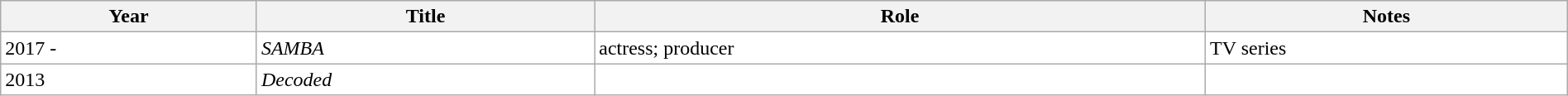<table class="wikitable plainrowheaders" style="width:100%; margin:auto; background:#fff;">
<tr>
<th>Year</th>
<th>Title</th>
<th>Role</th>
<th>Notes</th>
</tr>
<tr>
<td>2017 -</td>
<td><em>SAMBA</em></td>
<td>actress; producer</td>
<td>TV series</td>
</tr>
<tr>
<td>2013</td>
<td><em>Decoded</em></td>
<td></td>
<td></td>
</tr>
</table>
